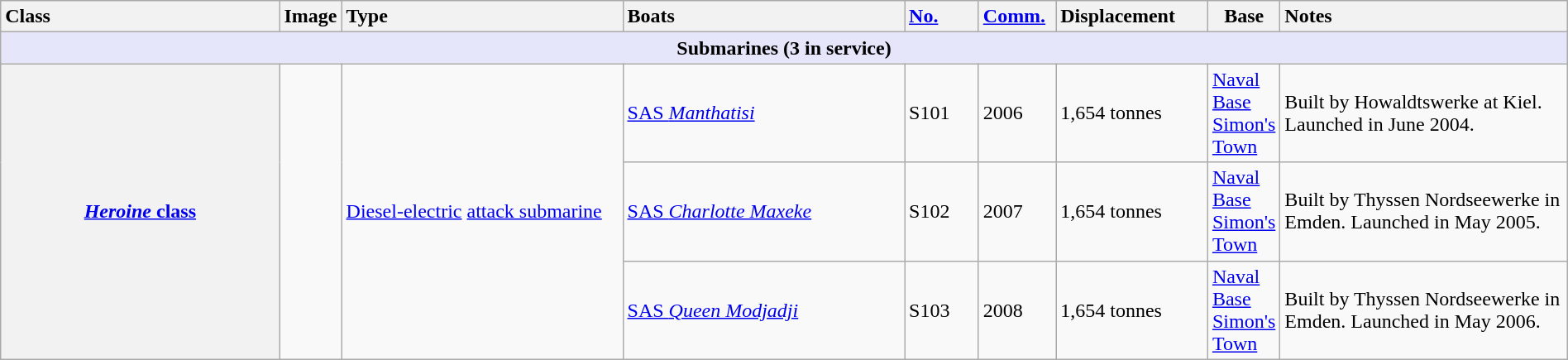<table class="wikitable" style="margin:auto; width:100%;">
<tr>
<th style="text-align:left; width:20%;">Class</th>
<th style="text-align:left; width:0%;">Image</th>
<th style="text-align:left; width:20%;">Type</th>
<th style="text-align:left; width:20%;">Boats</th>
<th style="text-align:left; width:5%;"><a href='#'>No.</a></th>
<th style="text-align:left; width:5%;"><a href='#'>Comm.</a></th>
<th style="text-align:left; width:10%;">Displacement</th>
<th>Base</th>
<th style="text-align:left; width:20%;">Notes</th>
</tr>
<tr>
<th colspan="9" style="background: lavender;">Submarines (3 in service)</th>
</tr>
<tr>
<th rowspan="3"><a href='#'><em>Heroine</em> class</a></th>
<td rowspan="3"></td>
<td rowspan="3"><a href='#'>Diesel-electric</a> <a href='#'>attack submarine</a></td>
<td><a href='#'>SAS <em>Manthatisi</em></a></td>
<td>S101</td>
<td>2006</td>
<td>1,654 tonnes</td>
<td><a href='#'>Naval Base Simon's Town</a></td>
<td>Built by Howaldtswerke at Kiel. Launched in June 2004.</td>
</tr>
<tr>
<td><a href='#'>SAS <em>Charlotte Maxeke</em></a></td>
<td>S102</td>
<td>2007</td>
<td>1,654 tonnes</td>
<td><a href='#'>Naval Base Simon's Town</a></td>
<td>Built by Thyssen Nordseewerke in Emden. Launched in May 2005.</td>
</tr>
<tr>
<td><a href='#'>SAS <em>Queen Modjadji</em></a></td>
<td>S103</td>
<td>2008</td>
<td>1,654 tonnes</td>
<td><a href='#'>Naval Base Simon's Town</a></td>
<td>Built by Thyssen Nordseewerke in Emden. Launched in May 2006.</td>
</tr>
</table>
